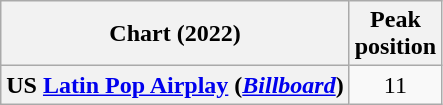<table class="wikitable sortable plainrowheaders" style="text-align:center">
<tr>
<th scope="col">Chart (2022)</th>
<th scope="col">Peak<br>position</th>
</tr>
<tr>
<th scope="row">US <a href='#'>Latin Pop Airplay</a> (<em><a href='#'>Billboard</a></em>)</th>
<td>11</td>
</tr>
</table>
